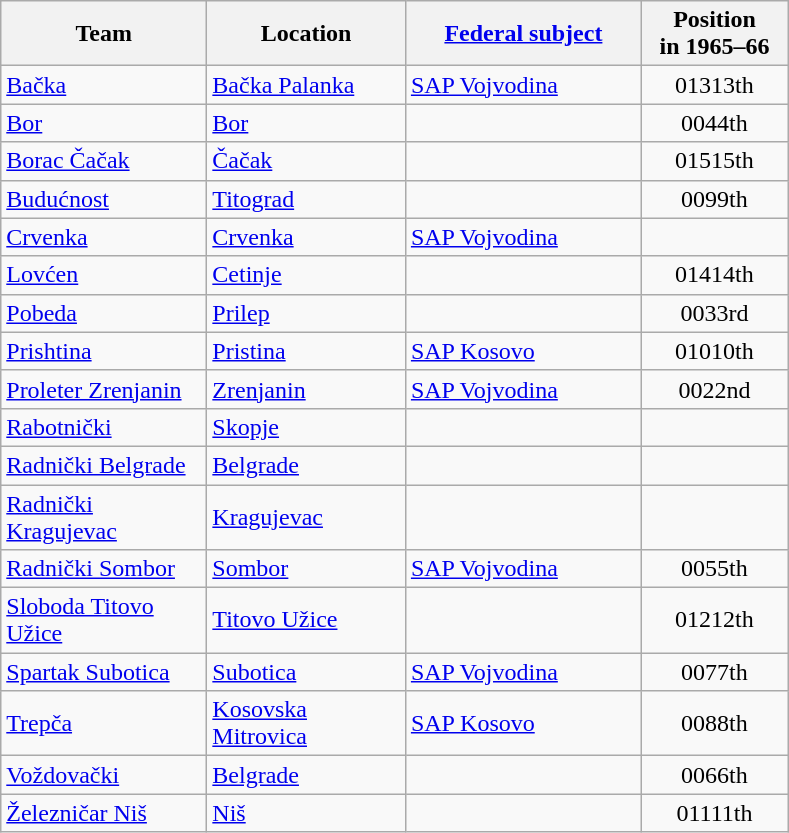<table class="wikitable sortable" style="text-align:left">
<tr>
<th width="130">Team</th>
<th width="125">Location</th>
<th width="150"><a href='#'>Federal subject</a></th>
<th width="90">Position<br>in 1965–66</th>
</tr>
<tr>
<td><a href='#'>Bačka</a></td>
<td><a href='#'>Bačka Palanka</a></td>
<td> <a href='#'>SAP Vojvodina</a></td>
<td style="text-align:center"><span>013</span>13th</td>
</tr>
<tr>
<td><a href='#'>Bor</a></td>
<td><a href='#'>Bor</a></td>
<td></td>
<td style="text-align:center"><span>004</span>4th</td>
</tr>
<tr>
<td><a href='#'>Borac Čačak</a></td>
<td><a href='#'>Čačak</a></td>
<td></td>
<td style="text-align:center"><span>015</span>15th</td>
</tr>
<tr>
<td><a href='#'>Budućnost</a></td>
<td><a href='#'>Titograd</a></td>
<td></td>
<td style="text-align:center"><span>009</span>9th</td>
</tr>
<tr>
<td><a href='#'>Crvenka</a></td>
<td><a href='#'>Crvenka</a></td>
<td> <a href='#'>SAP Vojvodina</a></td>
<td></td>
</tr>
<tr>
<td><a href='#'>Lovćen</a></td>
<td><a href='#'>Cetinje</a></td>
<td></td>
<td style="text-align:center"><span>014</span>14th</td>
</tr>
<tr>
<td><a href='#'>Pobeda</a></td>
<td><a href='#'>Prilep</a></td>
<td></td>
<td style="text-align:center"><span>003</span>3rd</td>
</tr>
<tr>
<td><a href='#'>Prishtina</a></td>
<td><a href='#'>Pristina</a></td>
<td> <a href='#'>SAP Kosovo</a></td>
<td style="text-align:center"><span>010</span>10th</td>
</tr>
<tr>
<td><a href='#'>Proleter Zrenjanin</a></td>
<td><a href='#'>Zrenjanin</a></td>
<td> <a href='#'>SAP Vojvodina</a></td>
<td style="text-align:center"><span>002</span>2nd</td>
</tr>
<tr>
<td><a href='#'>Rabotnički</a></td>
<td><a href='#'>Skopje</a></td>
<td></td>
<td></td>
</tr>
<tr>
<td><a href='#'>Radnički Belgrade</a></td>
<td><a href='#'>Belgrade</a></td>
<td></td>
<td></td>
</tr>
<tr>
<td><a href='#'>Radnički Kragujevac</a></td>
<td><a href='#'>Kragujevac</a></td>
<td></td>
<td></td>
</tr>
<tr>
<td><a href='#'>Radnički Sombor</a></td>
<td><a href='#'>Sombor</a></td>
<td> <a href='#'>SAP Vojvodina</a></td>
<td style="text-align:center"><span>005</span>5th</td>
</tr>
<tr>
<td><a href='#'>Sloboda Titovo Užice</a></td>
<td><a href='#'>Titovo Užice</a></td>
<td></td>
<td style="text-align:center"><span>012</span>12th</td>
</tr>
<tr>
<td><a href='#'>Spartak Subotica</a></td>
<td><a href='#'>Subotica</a></td>
<td> <a href='#'>SAP Vojvodina</a></td>
<td style="text-align:center"><span>007</span>7th</td>
</tr>
<tr>
<td><a href='#'>Trepča</a></td>
<td><a href='#'>Kosovska Mitrovica</a></td>
<td> <a href='#'>SAP Kosovo</a></td>
<td style="text-align:center"><span>008</span>8th</td>
</tr>
<tr>
<td><a href='#'>Voždovački</a></td>
<td><a href='#'>Belgrade</a></td>
<td></td>
<td style="text-align:center"><span>006</span>6th</td>
</tr>
<tr>
<td><a href='#'>Železničar Niš</a></td>
<td><a href='#'>Niš</a></td>
<td></td>
<td style="text-align:center"><span>011</span>11th</td>
</tr>
</table>
